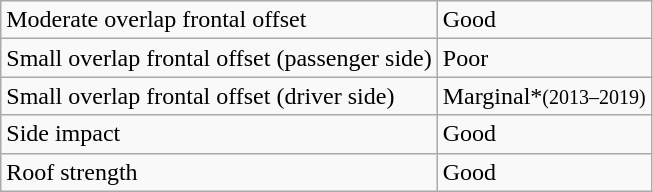<table class="wikitable">
<tr>
<td>Moderate overlap frontal offset</td>
<td>Good</td>
</tr>
<tr>
<td>Small overlap frontal offset (passenger side)</td>
<td>Poor</td>
</tr>
<tr>
<td>Small overlap frontal offset (driver side)</td>
<td>Marginal*<small>(2013–2019)</small></td>
</tr>
<tr>
<td>Side impact</td>
<td>Good</td>
</tr>
<tr>
<td>Roof strength</td>
<td>Good</td>
</tr>
</table>
